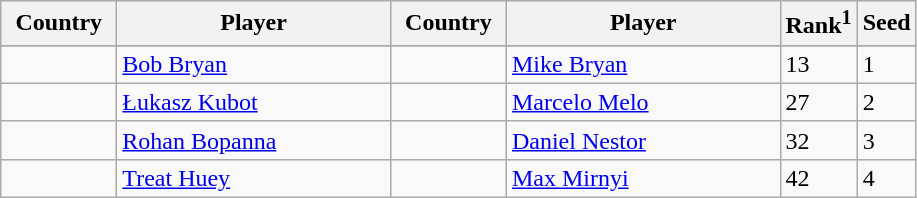<table class="sortable wikitable">
<tr>
<th width="70">Country</th>
<th width="175">Player</th>
<th width="70">Country</th>
<th width="175">Player</th>
<th>Rank<sup>1</sup></th>
<th>Seed</th>
</tr>
<tr style="background:#cfc;">
</tr>
<tr>
<td></td>
<td><a href='#'>Bob Bryan</a></td>
<td></td>
<td><a href='#'>Mike Bryan</a></td>
<td>13</td>
<td>1</td>
</tr>
<tr>
<td></td>
<td><a href='#'>Łukasz Kubot</a></td>
<td></td>
<td><a href='#'>Marcelo Melo</a></td>
<td>27</td>
<td>2</td>
</tr>
<tr>
<td></td>
<td><a href='#'>Rohan Bopanna</a></td>
<td></td>
<td><a href='#'>Daniel Nestor</a></td>
<td>32</td>
<td>3</td>
</tr>
<tr>
<td></td>
<td><a href='#'>Treat Huey</a></td>
<td></td>
<td><a href='#'>Max Mirnyi</a></td>
<td>42</td>
<td>4</td>
</tr>
</table>
